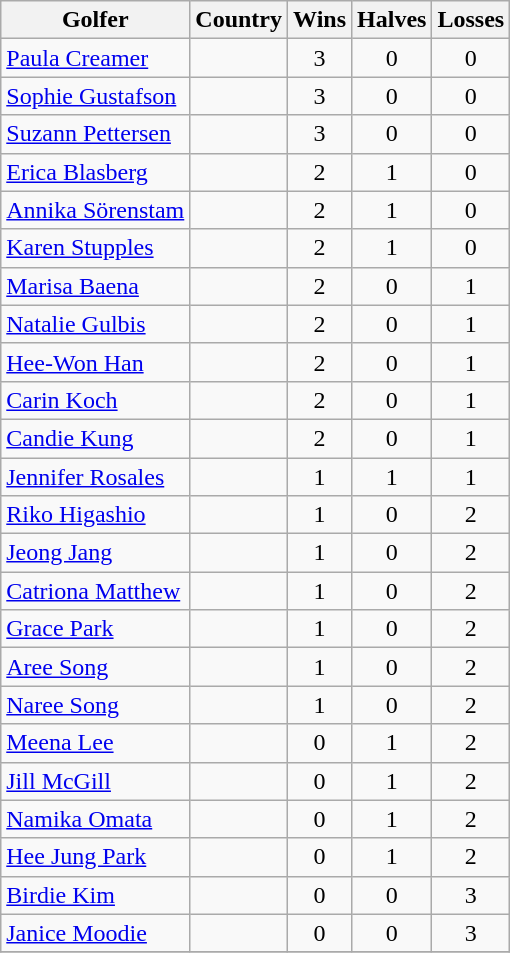<table class="wikitable sortable" style="text-align:center">
<tr>
<th>Golfer</th>
<th>Country</th>
<th>Wins</th>
<th>Halves</th>
<th>Losses</th>
</tr>
<tr>
<td align=left><a href='#'>Paula Creamer</a></td>
<td align=left></td>
<td>3</td>
<td>0</td>
<td>0</td>
</tr>
<tr>
<td align=left><a href='#'>Sophie Gustafson</a></td>
<td align=left></td>
<td>3</td>
<td>0</td>
<td>0</td>
</tr>
<tr>
<td align=left><a href='#'>Suzann Pettersen</a></td>
<td align=left></td>
<td>3</td>
<td>0</td>
<td>0</td>
</tr>
<tr>
<td align=left><a href='#'>Erica Blasberg</a></td>
<td align=left></td>
<td>2</td>
<td>1</td>
<td>0</td>
</tr>
<tr>
<td align=left><a href='#'>Annika Sörenstam</a></td>
<td align=left></td>
<td>2</td>
<td>1</td>
<td>0</td>
</tr>
<tr>
<td align=left><a href='#'>Karen Stupples</a></td>
<td align=left></td>
<td>2</td>
<td>1</td>
<td>0</td>
</tr>
<tr>
<td align=left><a href='#'>Marisa Baena</a></td>
<td align=left></td>
<td>2</td>
<td>0</td>
<td>1</td>
</tr>
<tr>
<td align=left><a href='#'>Natalie Gulbis</a></td>
<td align=left></td>
<td>2</td>
<td>0</td>
<td>1</td>
</tr>
<tr>
<td align=left><a href='#'>Hee-Won Han</a></td>
<td align=left></td>
<td>2</td>
<td>0</td>
<td>1</td>
</tr>
<tr>
<td align=left><a href='#'>Carin Koch</a></td>
<td align=left></td>
<td>2</td>
<td>0</td>
<td>1</td>
</tr>
<tr>
<td align=left><a href='#'>Candie Kung</a></td>
<td align=left></td>
<td>2</td>
<td>0</td>
<td>1</td>
</tr>
<tr>
<td align=left><a href='#'>Jennifer Rosales</a></td>
<td align=left></td>
<td>1</td>
<td>1</td>
<td>1</td>
</tr>
<tr>
<td align=left><a href='#'>Riko Higashio</a></td>
<td align=left></td>
<td>1</td>
<td>0</td>
<td>2</td>
</tr>
<tr>
<td align=left><a href='#'>Jeong Jang</a></td>
<td align=left></td>
<td>1</td>
<td>0</td>
<td>2</td>
</tr>
<tr>
<td align=left><a href='#'>Catriona Matthew</a></td>
<td align=left></td>
<td>1</td>
<td>0</td>
<td>2</td>
</tr>
<tr>
<td align=left><a href='#'>Grace Park</a></td>
<td align=left></td>
<td>1</td>
<td>0</td>
<td>2</td>
</tr>
<tr>
<td align=left><a href='#'>Aree Song</a></td>
<td align=left></td>
<td>1</td>
<td>0</td>
<td>2</td>
</tr>
<tr>
<td align=left><a href='#'>Naree Song</a></td>
<td align=left></td>
<td>1</td>
<td>0</td>
<td>2</td>
</tr>
<tr>
<td align=left><a href='#'>Meena Lee</a></td>
<td align=left></td>
<td>0</td>
<td>1</td>
<td>2</td>
</tr>
<tr>
<td align=left><a href='#'>Jill McGill</a></td>
<td align=left></td>
<td>0</td>
<td>1</td>
<td>2</td>
</tr>
<tr>
<td align=left><a href='#'>Namika Omata</a></td>
<td align=left></td>
<td>0</td>
<td>1</td>
<td>2</td>
</tr>
<tr>
<td align=left><a href='#'>Hee Jung Park</a></td>
<td align=left></td>
<td>0</td>
<td>1</td>
<td>2</td>
</tr>
<tr>
<td align=left><a href='#'>Birdie Kim</a></td>
<td align=left></td>
<td>0</td>
<td>0</td>
<td>3</td>
</tr>
<tr>
<td align=left><a href='#'>Janice Moodie</a></td>
<td align=left></td>
<td>0</td>
<td>0</td>
<td>3</td>
</tr>
<tr>
</tr>
</table>
